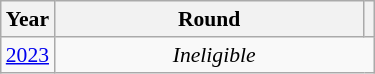<table class="wikitable" style="text-align: center; font-size:90%">
<tr>
<th>Year</th>
<th style="width:200px">Round</th>
<th></th>
</tr>
<tr>
<td><a href='#'>2023</a></td>
<td colspan="2"><em>Ineligible</em></td>
</tr>
</table>
